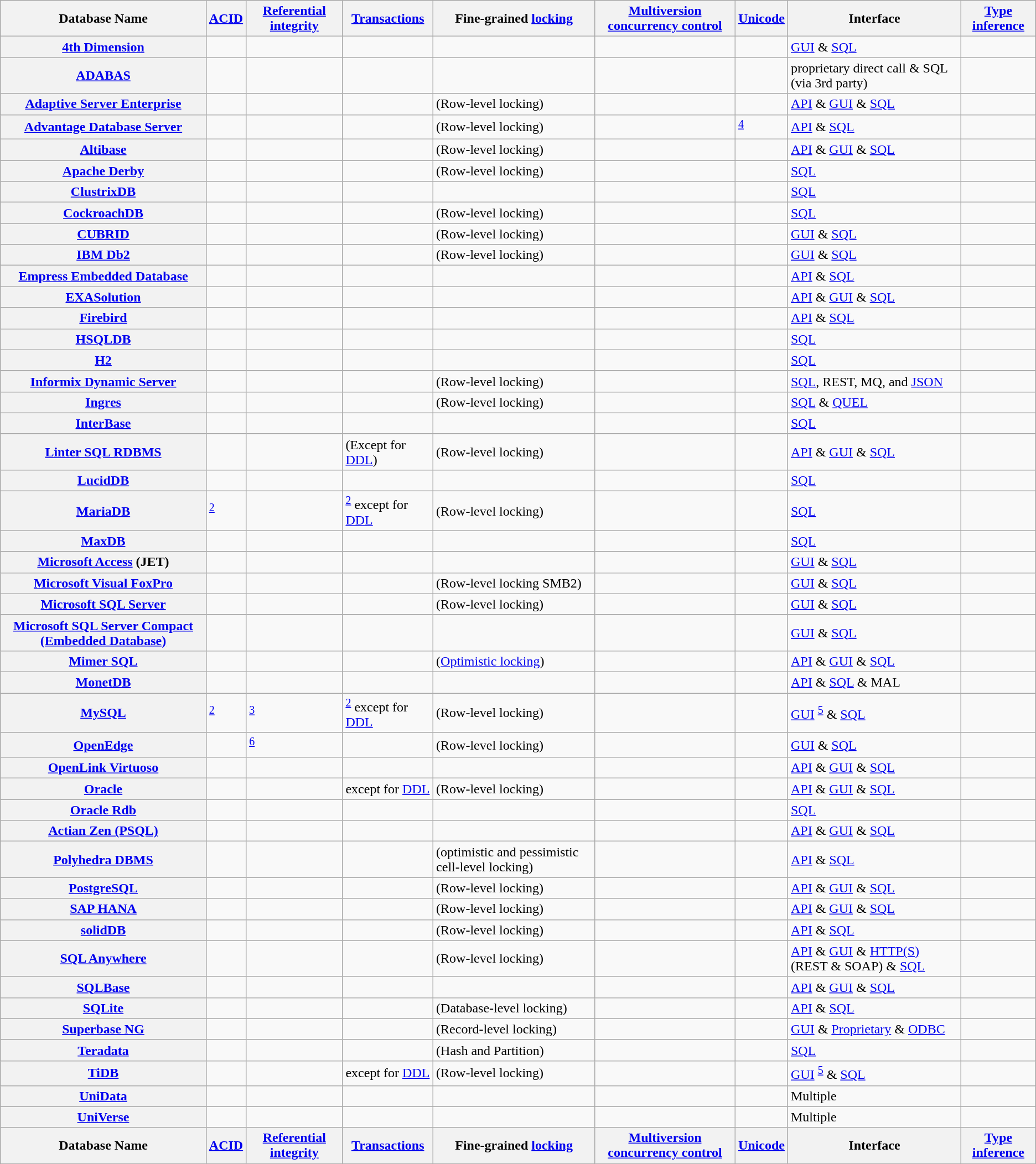<table class="wikitable sortable">
<tr>
<th>Database Name</th>
<th><a href='#'>ACID</a></th>
<th><a href='#'>Referential integrity</a></th>
<th><a href='#'>Transactions</a></th>
<th>Fine-grained <a href='#'>locking</a></th>
<th><a href='#'>Multiversion concurrency control</a></th>
<th><a href='#'>Unicode</a></th>
<th>Interface</th>
<th><a href='#'>Type inference</a></th>
</tr>
<tr>
<th><a href='#'>4th Dimension</a></th>
<td></td>
<td></td>
<td></td>
<td></td>
<td></td>
<td></td>
<td><a href='#'>GUI</a> & <a href='#'>SQL</a></td>
<td></td>
</tr>
<tr>
<th><a href='#'>ADABAS</a></th>
<td></td>
<td></td>
<td></td>
<td></td>
<td></td>
<td></td>
<td>proprietary direct call & SQL (via 3rd party)</td>
<td></td>
</tr>
<tr>
<th><a href='#'>Adaptive Server Enterprise</a></th>
<td></td>
<td></td>
<td></td>
<td> (Row-level locking)</td>
<td></td>
<td></td>
<td><a href='#'>API</a> & <a href='#'>GUI</a> & <a href='#'>SQL</a></td>
<td></td>
</tr>
<tr>
<th><a href='#'>Advantage Database Server</a></th>
<td></td>
<td></td>
<td></td>
<td> (Row-level locking)</td>
<td></td>
<td><sup><a href='#'>4</a></sup></td>
<td><a href='#'>API</a> & <a href='#'>SQL</a></td>
<td></td>
</tr>
<tr>
<th><a href='#'>Altibase</a></th>
<td></td>
<td></td>
<td></td>
<td> (Row-level locking)</td>
<td></td>
<td></td>
<td><a href='#'>API</a> & <a href='#'>GUI</a> & <a href='#'>SQL</a></td>
<td></td>
</tr>
<tr>
<th><a href='#'>Apache Derby</a></th>
<td></td>
<td></td>
<td></td>
<td> (Row-level locking) </td>
<td></td>
<td></td>
<td><a href='#'>SQL</a></td>
<td></td>
</tr>
<tr>
<th><a href='#'>ClustrixDB</a></th>
<td></td>
<td></td>
<td></td>
<td></td>
<td></td>
<td></td>
<td><a href='#'>SQL</a></td>
<td></td>
</tr>
<tr>
<th><a href='#'>CockroachDB</a></th>
<td></td>
<td></td>
<td></td>
<td> (Row-level locking)</td>
<td></td>
<td></td>
<td><a href='#'>SQL</a></td>
<td></td>
</tr>
<tr>
<th><a href='#'>CUBRID</a></th>
<td></td>
<td></td>
<td></td>
<td> (Row-level locking)</td>
<td></td>
<td></td>
<td><a href='#'>GUI</a> & <a href='#'>SQL</a></td>
<td></td>
</tr>
<tr>
<th><a href='#'>IBM Db2</a></th>
<td></td>
<td></td>
<td></td>
<td> (Row-level locking)</td>
<td></td>
<td></td>
<td><a href='#'>GUI</a> & <a href='#'>SQL</a></td>
<td></td>
</tr>
<tr>
<th><a href='#'>Empress Embedded Database</a></th>
<td></td>
<td></td>
<td></td>
<td></td>
<td></td>
<td></td>
<td><a href='#'>API</a> & <a href='#'>SQL</a></td>
<td></td>
</tr>
<tr>
<th><a href='#'>EXASolution</a></th>
<td></td>
<td></td>
<td></td>
<td></td>
<td></td>
<td></td>
<td><a href='#'>API</a> & <a href='#'>GUI</a> & <a href='#'>SQL</a></td>
<td></td>
</tr>
<tr>
<th><a href='#'>Firebird</a></th>
<td></td>
<td></td>
<td></td>
<td></td>
<td></td>
<td></td>
<td><a href='#'>API</a> & <a href='#'>SQL</a></td>
<td></td>
</tr>
<tr>
<th><a href='#'>HSQLDB</a></th>
<td></td>
<td></td>
<td></td>
<td></td>
<td></td>
<td></td>
<td><a href='#'>SQL</a></td>
<td></td>
</tr>
<tr>
<th><a href='#'>H2</a></th>
<td></td>
<td></td>
<td></td>
<td></td>
<td></td>
<td></td>
<td><a href='#'>SQL</a></td>
<td></td>
</tr>
<tr>
<th><a href='#'>Informix Dynamic Server</a></th>
<td></td>
<td></td>
<td></td>
<td> (Row-level locking)</td>
<td></td>
<td></td>
<td><a href='#'>SQL</a>, REST, MQ, and <a href='#'>JSON</a></td>
<td></td>
</tr>
<tr>
<th><a href='#'>Ingres</a></th>
<td></td>
<td></td>
<td></td>
<td> (Row-level locking)</td>
<td></td>
<td></td>
<td><a href='#'>SQL</a> & <a href='#'>QUEL</a></td>
<td></td>
</tr>
<tr>
<th><a href='#'>InterBase</a></th>
<td></td>
<td></td>
<td></td>
<td></td>
<td></td>
<td></td>
<td><a href='#'>SQL</a></td>
<td></td>
</tr>
<tr>
<th><a href='#'>Linter SQL RDBMS</a></th>
<td></td>
<td></td>
<td> (Except for <a href='#'>DDL</a>)</td>
<td> (Row-level locking)</td>
<td></td>
<td></td>
<td><a href='#'>API</a> & <a href='#'>GUI</a> & <a href='#'>SQL</a></td>
<td></td>
</tr>
<tr>
<th><a href='#'>LucidDB</a></th>
<td></td>
<td></td>
<td></td>
<td></td>
<td></td>
<td></td>
<td><a href='#'>SQL</a></td>
<td></td>
</tr>
<tr>
<th><a href='#'>MariaDB</a></th>
<td><sup><a href='#'>2</a></sup></td>
<td></td>
<td><sup><a href='#'>2</a></sup> except for <a href='#'>DDL</a></td>
<td> (Row-level locking)</td>
<td></td>
<td></td>
<td><a href='#'>SQL</a></td>
<td></td>
</tr>
<tr>
<th><a href='#'>MaxDB</a></th>
<td></td>
<td></td>
<td></td>
<td></td>
<td></td>
<td></td>
<td><a href='#'>SQL</a></td>
<td></td>
</tr>
<tr>
<th><a href='#'>Microsoft Access</a> (JET)</th>
<td></td>
<td></td>
<td></td>
<td></td>
<td></td>
<td></td>
<td><a href='#'>GUI</a> & <a href='#'>SQL</a></td>
<td></td>
</tr>
<tr>
<th><a href='#'>Microsoft Visual FoxPro</a></th>
<td></td>
<td></td>
<td></td>
<td> (Row-level locking SMB2)</td>
<td></td>
<td></td>
<td><a href='#'>GUI</a> & <a href='#'>SQL</a></td>
<td></td>
</tr>
<tr>
<th><a href='#'>Microsoft SQL Server</a></th>
<td></td>
<td></td>
<td></td>
<td> (Row-level locking)</td>
<td></td>
<td></td>
<td><a href='#'>GUI</a> & <a href='#'>SQL</a></td>
<td></td>
</tr>
<tr>
<th><a href='#'>Microsoft SQL Server Compact (Embedded Database)</a></th>
<td></td>
<td></td>
<td></td>
<td></td>
<td></td>
<td></td>
<td><a href='#'>GUI</a> & <a href='#'>SQL</a></td>
<td></td>
</tr>
<tr>
<th><a href='#'>Mimer SQL</a></th>
<td></td>
<td></td>
<td></td>
<td> (<a href='#'>Optimistic locking</a>)</td>
<td></td>
<td></td>
<td><a href='#'>API</a> & <a href='#'>GUI</a> & <a href='#'>SQL</a></td>
<td></td>
</tr>
<tr>
<th><a href='#'>MonetDB</a></th>
<td></td>
<td></td>
<td></td>
<td></td>
<td></td>
<td></td>
<td><a href='#'>API</a> & <a href='#'>SQL</a> & MAL</td>
<td></td>
</tr>
<tr>
<th><a href='#'>MySQL</a></th>
<td><sup><a href='#'>2</a></sup></td>
<td><sup><a href='#'>3</a></sup></td>
<td><sup><a href='#'>2</a></sup> except for <a href='#'>DDL</a></td>
<td> (Row-level locking)</td>
<td></td>
<td></td>
<td><a href='#'>GUI</a> <sup><a href='#'>5</a></sup> & <a href='#'>SQL</a></td>
<td></td>
</tr>
<tr>
<th><a href='#'>OpenEdge</a></th>
<td></td>
<td><sup><a href='#'>6</a></sup></td>
<td></td>
<td> (Row-level locking)</td>
<td></td>
<td></td>
<td><a href='#'>GUI</a> & <a href='#'>SQL</a></td>
<td></td>
</tr>
<tr>
<th><a href='#'>OpenLink Virtuoso</a></th>
<td></td>
<td></td>
<td></td>
<td></td>
<td></td>
<td></td>
<td><a href='#'>API</a> & <a href='#'>GUI</a> & <a href='#'>SQL</a></td>
<td></td>
</tr>
<tr>
<th><a href='#'>Oracle</a></th>
<td></td>
<td></td>
<td> except for <a href='#'>DDL</a></td>
<td> (Row-level locking)</td>
<td></td>
<td></td>
<td><a href='#'>API</a> & <a href='#'>GUI</a> & <a href='#'>SQL</a></td>
<td></td>
</tr>
<tr>
<th><a href='#'>Oracle Rdb</a></th>
<td></td>
<td></td>
<td></td>
<td></td>
<td></td>
<td></td>
<td><a href='#'>SQL</a></td>
<td></td>
</tr>
<tr>
<th><a href='#'>Actian Zen (PSQL)</a></th>
<td></td>
<td></td>
<td></td>
<td></td>
<td></td>
<td></td>
<td><a href='#'>API</a> & <a href='#'>GUI</a> & <a href='#'>SQL</a></td>
<td></td>
</tr>
<tr>
<th><a href='#'>Polyhedra DBMS</a></th>
<td></td>
<td></td>
<td></td>
<td> (optimistic and pessimistic cell-level locking)</td>
<td></td>
<td></td>
<td><a href='#'>API</a> & <a href='#'>SQL</a></td>
<td></td>
</tr>
<tr>
<th><a href='#'>PostgreSQL</a></th>
<td></td>
<td></td>
<td></td>
<td> (Row-level locking)</td>
<td></td>
<td></td>
<td><a href='#'>API</a> & <a href='#'>GUI</a> & <a href='#'>SQL</a></td>
<td></td>
</tr>
<tr>
<th><a href='#'>SAP HANA</a></th>
<td></td>
<td></td>
<td></td>
<td> (Row-level locking)</td>
<td></td>
<td></td>
<td><a href='#'>API</a> & <a href='#'>GUI</a> & <a href='#'>SQL</a></td>
<td></td>
</tr>
<tr>
<th><a href='#'>solidDB</a></th>
<td></td>
<td></td>
<td></td>
<td> (Row-level locking)</td>
<td></td>
<td></td>
<td><a href='#'>API</a> & <a href='#'>SQL</a></td>
<td></td>
</tr>
<tr>
<th><a href='#'>SQL Anywhere</a></th>
<td></td>
<td></td>
<td></td>
<td> (Row-level locking)</td>
<td></td>
<td></td>
<td><a href='#'>API</a> & <a href='#'>GUI</a> & <a href='#'>HTTP(S)</a> (REST & SOAP) & <a href='#'>SQL</a></td>
<td></td>
</tr>
<tr>
<th><a href='#'>SQLBase</a></th>
<td></td>
<td></td>
<td></td>
<td></td>
<td></td>
<td></td>
<td><a href='#'>API</a> & <a href='#'>GUI</a> & <a href='#'>SQL</a></td>
<td></td>
</tr>
<tr>
<th><a href='#'>SQLite</a></th>
<td></td>
<td></td>
<td></td>
<td> (Database-level locking)</td>
<td></td>
<td></td>
<td><a href='#'>API</a> & <a href='#'>SQL</a></td>
<td></td>
</tr>
<tr>
<th><a href='#'>Superbase NG</a></th>
<td></td>
<td></td>
<td></td>
<td> (Record-level locking)</td>
<td></td>
<td></td>
<td><a href='#'>GUI</a> & <a href='#'>Proprietary</a> & <a href='#'>ODBC</a></td>
<td></td>
</tr>
<tr>
<th><a href='#'>Teradata</a></th>
<td></td>
<td></td>
<td></td>
<td> (Hash and Partition)</td>
<td></td>
<td></td>
<td><a href='#'>SQL</a></td>
<td></td>
</tr>
<tr>
<th><a href='#'>TiDB</a></th>
<td></td>
<td></td>
<td> except for <a href='#'>DDL</a></td>
<td> (Row-level locking)</td>
<td></td>
<td></td>
<td><a href='#'>GUI</a> <sup><a href='#'>5</a></sup> & <a href='#'>SQL</a></td>
<td></td>
</tr>
<tr>
<th><a href='#'>UniData</a></th>
<td></td>
<td></td>
<td></td>
<td></td>
<td></td>
<td></td>
<td>Multiple</td>
<td></td>
</tr>
<tr>
<th><a href='#'>UniVerse</a></th>
<td></td>
<td></td>
<td></td>
<td></td>
<td></td>
<td></td>
<td>Multiple</td>
<td></td>
</tr>
<tr class="sortbottom">
<th>Database Name</th>
<th><a href='#'>ACID</a></th>
<th><a href='#'>Referential integrity</a></th>
<th><a href='#'>Transactions</a></th>
<th>Fine-grained <a href='#'>locking</a></th>
<th><a href='#'>Multiversion concurrency control</a></th>
<th><a href='#'>Unicode</a></th>
<th>Interface</th>
<th><a href='#'>Type inference</a></th>
</tr>
</table>
